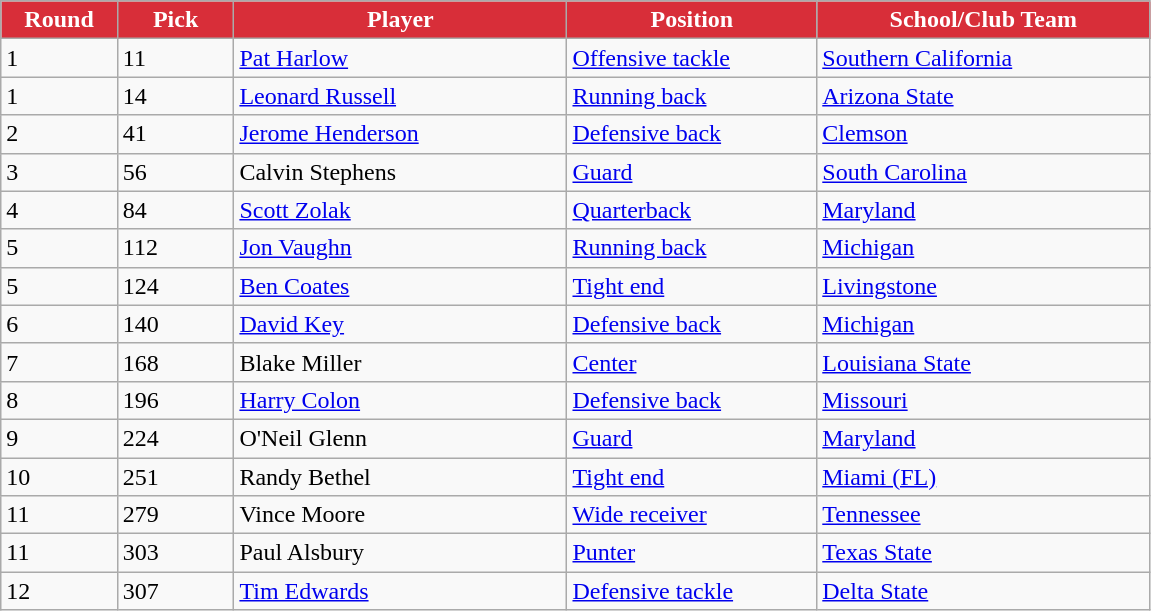<table class="wikitable sortable sortable">
<tr>
<th style="background:#d82e39;color:white;" width="7%">Round</th>
<th style="background:#d82e39;color:white;" width="7%">Pick</th>
<th style="background:#d82e39;color:white;" width="20%">Player</th>
<th style="background:#d82e39;color:white;" width="15%">Position</th>
<th style="background:#d82e39;color:white;" width="20%">School/Club Team</th>
</tr>
<tr>
<td>1</td>
<td>11</td>
<td><a href='#'>Pat Harlow</a></td>
<td><a href='#'>Offensive tackle</a></td>
<td><a href='#'>Southern California</a></td>
</tr>
<tr>
<td>1</td>
<td>14</td>
<td><a href='#'>Leonard Russell</a></td>
<td><a href='#'>Running back</a></td>
<td><a href='#'>Arizona State</a></td>
</tr>
<tr>
<td>2</td>
<td>41</td>
<td><a href='#'>Jerome Henderson</a></td>
<td><a href='#'>Defensive back</a></td>
<td><a href='#'>Clemson</a></td>
</tr>
<tr>
<td>3</td>
<td>56</td>
<td>Calvin Stephens</td>
<td><a href='#'>Guard</a></td>
<td><a href='#'>South Carolina</a></td>
</tr>
<tr>
<td>4</td>
<td>84</td>
<td><a href='#'>Scott Zolak</a></td>
<td><a href='#'>Quarterback</a></td>
<td><a href='#'>Maryland</a></td>
</tr>
<tr>
<td>5</td>
<td>112</td>
<td><a href='#'>Jon Vaughn</a></td>
<td><a href='#'>Running back</a></td>
<td><a href='#'>Michigan</a></td>
</tr>
<tr>
<td>5</td>
<td>124</td>
<td><a href='#'>Ben Coates</a></td>
<td><a href='#'>Tight end</a></td>
<td><a href='#'>Livingstone</a></td>
</tr>
<tr>
<td>6</td>
<td>140</td>
<td><a href='#'>David Key</a></td>
<td><a href='#'>Defensive back</a></td>
<td><a href='#'>Michigan</a></td>
</tr>
<tr>
<td>7</td>
<td>168</td>
<td>Blake Miller</td>
<td><a href='#'>Center</a></td>
<td><a href='#'>Louisiana State</a></td>
</tr>
<tr>
<td>8</td>
<td>196</td>
<td><a href='#'>Harry Colon</a></td>
<td><a href='#'>Defensive back</a></td>
<td><a href='#'>Missouri</a></td>
</tr>
<tr>
<td>9</td>
<td>224</td>
<td>O'Neil Glenn</td>
<td><a href='#'>Guard</a></td>
<td><a href='#'>Maryland</a></td>
</tr>
<tr>
<td>10</td>
<td>251</td>
<td>Randy Bethel</td>
<td><a href='#'>Tight end</a></td>
<td><a href='#'>Miami (FL)</a></td>
</tr>
<tr>
<td>11</td>
<td>279</td>
<td>Vince Moore</td>
<td><a href='#'>Wide receiver</a></td>
<td><a href='#'>Tennessee</a></td>
</tr>
<tr>
<td>11</td>
<td>303</td>
<td>Paul Alsbury</td>
<td><a href='#'>Punter</a></td>
<td><a href='#'>Texas State</a></td>
</tr>
<tr>
<td>12</td>
<td>307</td>
<td><a href='#'>Tim Edwards</a></td>
<td><a href='#'>Defensive tackle</a></td>
<td><a href='#'>Delta State</a></td>
</tr>
</table>
